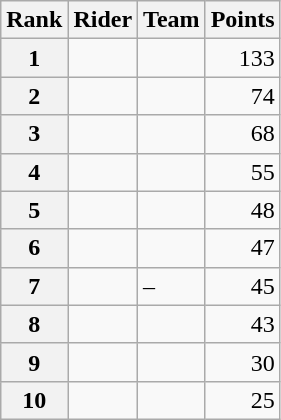<table class="wikitable">
<tr>
<th scope="col">Rank</th>
<th scope="col">Rider</th>
<th scope="col">Team</th>
<th scope="col">Points</th>
</tr>
<tr>
<th scope="row">1</th>
<td></td>
<td></td>
<td style="text-align:right;">133</td>
</tr>
<tr>
<th scope="row">2</th>
<td></td>
<td></td>
<td style="text-align:right;">74</td>
</tr>
<tr>
<th scope="row">3</th>
<td></td>
<td></td>
<td style="text-align:right;">68</td>
</tr>
<tr>
<th scope="row">4</th>
<td></td>
<td></td>
<td style="text-align:right;">55</td>
</tr>
<tr>
<th scope="row">5</th>
<td></td>
<td></td>
<td style="text-align:right;">48</td>
</tr>
<tr>
<th scope="row">6</th>
<td></td>
<td></td>
<td style="text-align:right;">47</td>
</tr>
<tr>
<th scope="row">7</th>
<td></td>
<td>–</td>
<td style="text-align:right;">45</td>
</tr>
<tr>
<th scope="row">8</th>
<td></td>
<td></td>
<td style="text-align:right;">43</td>
</tr>
<tr>
<th scope="row">9</th>
<td></td>
<td></td>
<td style="text-align:right;">30</td>
</tr>
<tr>
<th scope="row">10</th>
<td></td>
<td></td>
<td style="text-align:right;">25</td>
</tr>
</table>
